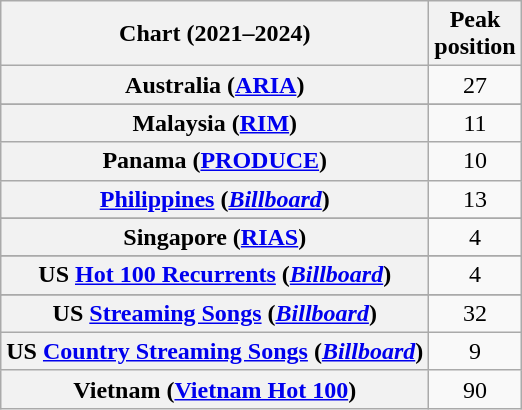<table class="wikitable sortable plainrowheaders" style="text-align:center">
<tr>
<th scope="col">Chart (2021–2024)</th>
<th scope="col">Peak<br>position</th>
</tr>
<tr>
<th scope="row">Australia (<a href='#'>ARIA</a>)</th>
<td>27</td>
</tr>
<tr>
</tr>
<tr>
</tr>
<tr>
<th scope="row">Malaysia (<a href='#'>RIM</a>)</th>
<td>11</td>
</tr>
<tr>
<th scope="row">Panama (<a href='#'>PRODUCE</a>)</th>
<td>10</td>
</tr>
<tr>
<th scope="row"><a href='#'>Philippines</a> (<em><a href='#'>Billboard</a></em>)</th>
<td>13</td>
</tr>
<tr>
</tr>
<tr>
<th scope="row">Singapore (<a href='#'>RIAS</a>)</th>
<td>4</td>
</tr>
<tr>
</tr>
<tr>
<th scope="row">US <a href='#'>Hot 100 Recurrents</a> (<em><a href='#'>Billboard</a></em>)</th>
<td>4</td>
</tr>
<tr>
</tr>
<tr>
<th scope="row">US <a href='#'>Streaming Songs</a>  (<em><a href='#'>Billboard</a></em>)</th>
<td>32</td>
</tr>
<tr>
<th scope="row">US <a href='#'>Country Streaming Songs</a> (<em><a href='#'>Billboard</a></em>)</th>
<td>9</td>
</tr>
<tr>
<th scope="row">Vietnam (<a href='#'>Vietnam Hot 100</a>)</th>
<td>90</td>
</tr>
</table>
